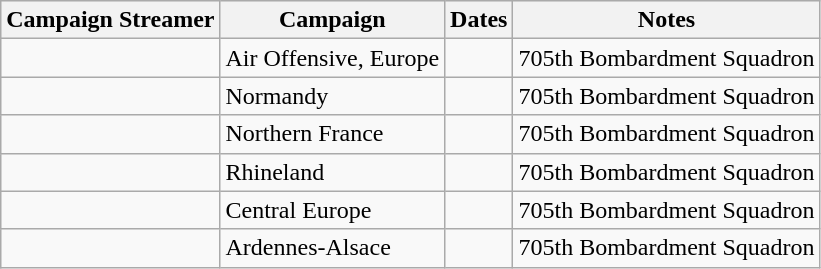<table class="wikitable">
<tr style="background:#efefef;">
<th>Campaign Streamer</th>
<th>Campaign</th>
<th>Dates</th>
<th>Notes</th>
</tr>
<tr>
<td></td>
<td>Air Offensive, Europe</td>
<td></td>
<td>705th Bombardment Squadron</td>
</tr>
<tr>
<td></td>
<td>Normandy</td>
<td></td>
<td>705th Bombardment Squadron</td>
</tr>
<tr>
<td></td>
<td>Northern France</td>
<td></td>
<td>705th Bombardment Squadron</td>
</tr>
<tr>
<td></td>
<td>Rhineland</td>
<td></td>
<td>705th Bombardment Squadron</td>
</tr>
<tr>
<td></td>
<td>Central Europe</td>
<td></td>
<td>705th Bombardment Squadron</td>
</tr>
<tr>
<td></td>
<td>Ardennes-Alsace</td>
<td></td>
<td>705th Bombardment Squadron</td>
</tr>
</table>
